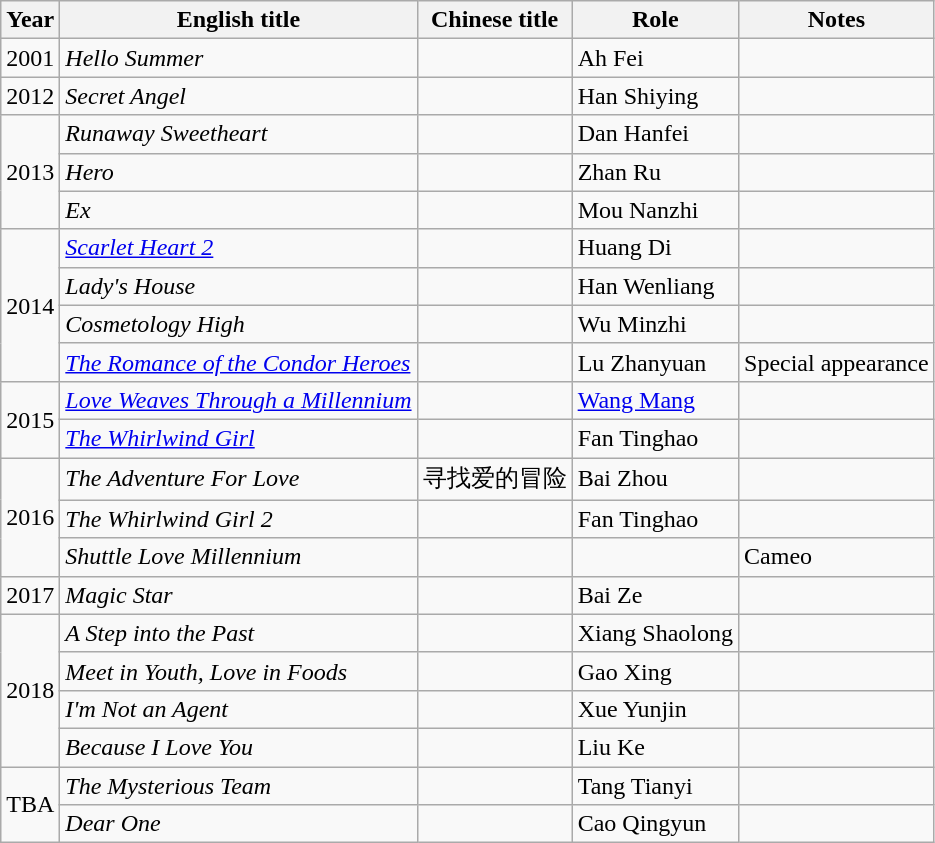<table class="wikitable">
<tr>
<th>Year</th>
<th>English title</th>
<th>Chinese title</th>
<th>Role</th>
<th>Notes</th>
</tr>
<tr>
<td>2001</td>
<td><em>Hello Summer</em></td>
<td></td>
<td>Ah Fei</td>
<td></td>
</tr>
<tr>
<td>2012</td>
<td><em>Secret Angel</em></td>
<td></td>
<td>Han Shiying</td>
<td></td>
</tr>
<tr>
<td rowspan=3>2013</td>
<td><em>Runaway Sweetheart</em></td>
<td></td>
<td>Dan Hanfei</td>
<td></td>
</tr>
<tr>
<td><em>Hero</em></td>
<td></td>
<td>Zhan Ru</td>
<td></td>
</tr>
<tr>
<td><em>Ex</em></td>
<td></td>
<td>Mou Nanzhi</td>
<td></td>
</tr>
<tr>
<td rowspan=4>2014</td>
<td><em><a href='#'>Scarlet Heart 2</a></em></td>
<td></td>
<td>Huang Di</td>
<td></td>
</tr>
<tr>
<td><em>Lady's House</em></td>
<td></td>
<td>Han Wenliang</td>
<td></td>
</tr>
<tr>
<td><em>Cosmetology High</em></td>
<td></td>
<td>Wu Minzhi</td>
<td></td>
</tr>
<tr>
<td><em><a href='#'>The Romance of the Condor Heroes</a></em></td>
<td></td>
<td>Lu Zhanyuan</td>
<td>Special appearance</td>
</tr>
<tr>
<td rowspan=2>2015</td>
<td><em><a href='#'>Love Weaves Through a Millennium</a></em></td>
<td></td>
<td><a href='#'>Wang Mang</a></td>
<td></td>
</tr>
<tr>
<td><em><a href='#'>The Whirlwind Girl</a></em></td>
<td></td>
<td>Fan Tinghao</td>
<td></td>
</tr>
<tr>
<td rowspan=3>2016</td>
<td><em>The Adventure For Love</em></td>
<td>寻找爱的冒险</td>
<td>Bai Zhou</td>
<td></td>
</tr>
<tr>
<td><em>The Whirlwind Girl 2</em></td>
<td></td>
<td>Fan Tinghao</td>
<td></td>
</tr>
<tr>
<td><em>Shuttle Love Millennium</em></td>
<td></td>
<td></td>
<td>Cameo</td>
</tr>
<tr>
<td>2017</td>
<td><em>Magic Star</em></td>
<td></td>
<td>Bai Ze</td>
<td></td>
</tr>
<tr>
<td rowspan=4>2018</td>
<td><em>A Step into the Past</em></td>
<td></td>
<td>Xiang Shaolong</td>
<td></td>
</tr>
<tr>
<td><em>Meet in Youth, Love in Foods</em></td>
<td></td>
<td>Gao Xing</td>
<td></td>
</tr>
<tr>
<td><em>I'm Not an Agent</em></td>
<td></td>
<td>Xue Yunjin</td>
<td></td>
</tr>
<tr>
<td><em>Because I Love You</em></td>
<td></td>
<td>Liu Ke</td>
<td></td>
</tr>
<tr>
<td rowspan=4>TBA</td>
<td><em>The Mysterious Team</em></td>
<td></td>
<td>Tang Tianyi</td>
<td></td>
</tr>
<tr>
<td><em>Dear One</em></td>
<td></td>
<td>Cao Qingyun</td>
<td></td>
</tr>
</table>
